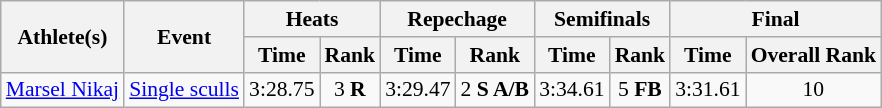<table class="wikitable" border="1" style="font-size:90%">
<tr>
<th rowspan=2>Athlete(s)</th>
<th rowspan=2>Event</th>
<th colspan=2>Heats</th>
<th colspan=2>Repechage</th>
<th colspan=2>Semifinals</th>
<th colspan=2>Final</th>
</tr>
<tr>
<th>Time</th>
<th>Rank</th>
<th>Time</th>
<th>Rank</th>
<th>Time</th>
<th>Rank</th>
<th>Time</th>
<th>Overall Rank</th>
</tr>
<tr>
<td><a href='#'>Marsel Nikaj</a></td>
<td><a href='#'>Single sculls</a></td>
<td align=center>3:28.75</td>
<td align=center>3 <strong>R</strong></td>
<td align=center>3:29.47</td>
<td align=center>2 <strong>S A/B</strong></td>
<td align=center>3:34.61</td>
<td align=center>5 <strong>FB</strong></td>
<td align=center>3:31.61</td>
<td align=center>10</td>
</tr>
</table>
